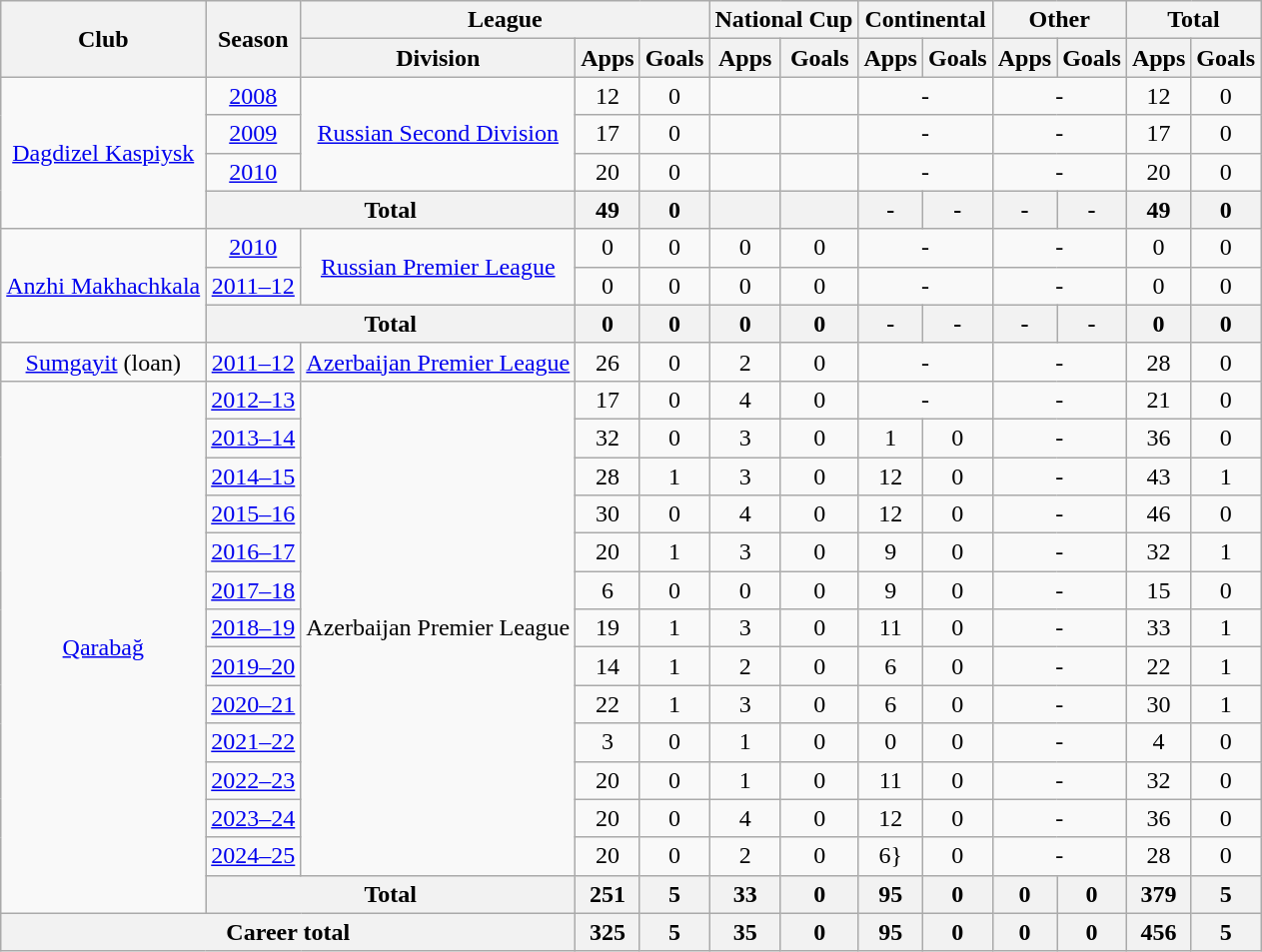<table class="wikitable" style="text-align:center">
<tr>
<th rowspan="2">Club</th>
<th rowspan="2">Season</th>
<th colspan="3">League</th>
<th colspan="2">National Cup</th>
<th colspan="2">Continental</th>
<th colspan="2">Other</th>
<th colspan="2">Total</th>
</tr>
<tr>
<th>Division</th>
<th>Apps</th>
<th>Goals</th>
<th>Apps</th>
<th>Goals</th>
<th>Apps</th>
<th>Goals</th>
<th>Apps</th>
<th>Goals</th>
<th>Apps</th>
<th>Goals</th>
</tr>
<tr>
<td rowspan="4"><a href='#'>Dagdizel Kaspiysk</a></td>
<td><a href='#'>2008</a></td>
<td rowspan="3"><a href='#'>Russian Second Division</a></td>
<td>12</td>
<td>0</td>
<td></td>
<td></td>
<td colspan="2">-</td>
<td colspan="2">-</td>
<td>12</td>
<td>0</td>
</tr>
<tr>
<td><a href='#'>2009</a></td>
<td>17</td>
<td>0</td>
<td></td>
<td></td>
<td colspan="2">-</td>
<td colspan="2">-</td>
<td>17</td>
<td>0</td>
</tr>
<tr>
<td><a href='#'>2010</a></td>
<td>20</td>
<td>0</td>
<td></td>
<td></td>
<td colspan="2">-</td>
<td colspan="2">-</td>
<td>20</td>
<td>0</td>
</tr>
<tr>
<th colspan="2">Total</th>
<th>49</th>
<th>0</th>
<th></th>
<th></th>
<th>-</th>
<th>-</th>
<th>-</th>
<th>-</th>
<th>49</th>
<th>0</th>
</tr>
<tr>
<td rowspan="3"><a href='#'>Anzhi Makhachkala</a></td>
<td><a href='#'>2010</a></td>
<td rowspan="2"><a href='#'>Russian Premier League</a></td>
<td>0</td>
<td>0</td>
<td>0</td>
<td>0</td>
<td colspan="2">-</td>
<td colspan="2">-</td>
<td>0</td>
<td>0</td>
</tr>
<tr>
<td><a href='#'>2011–12</a></td>
<td>0</td>
<td>0</td>
<td>0</td>
<td>0</td>
<td colspan="2">-</td>
<td colspan="2">-</td>
<td>0</td>
<td>0</td>
</tr>
<tr>
<th colspan="2">Total</th>
<th>0</th>
<th>0</th>
<th>0</th>
<th>0</th>
<th>-</th>
<th>-</th>
<th>-</th>
<th>-</th>
<th>0</th>
<th>0</th>
</tr>
<tr>
<td><a href='#'>Sumgayit</a> (loan)</td>
<td><a href='#'>2011–12</a></td>
<td><a href='#'>Azerbaijan Premier League</a></td>
<td>26</td>
<td>0</td>
<td>2</td>
<td>0</td>
<td colspan="2">-</td>
<td colspan="2">-</td>
<td>28</td>
<td>0</td>
</tr>
<tr>
<td rowspan="14"><a href='#'>Qarabağ</a></td>
<td><a href='#'>2012–13</a></td>
<td rowspan="13">Azerbaijan Premier League</td>
<td>17</td>
<td>0</td>
<td>4</td>
<td>0</td>
<td colspan="2">-</td>
<td colspan="2">-</td>
<td>21</td>
<td>0</td>
</tr>
<tr>
<td><a href='#'>2013–14</a></td>
<td>32</td>
<td>0</td>
<td>3</td>
<td>0</td>
<td>1</td>
<td>0</td>
<td colspan="2">-</td>
<td>36</td>
<td>0</td>
</tr>
<tr>
<td><a href='#'>2014–15</a></td>
<td>28</td>
<td>1</td>
<td>3</td>
<td>0</td>
<td>12</td>
<td>0</td>
<td colspan="2">-</td>
<td>43</td>
<td>1</td>
</tr>
<tr>
<td><a href='#'>2015–16</a></td>
<td>30</td>
<td>0</td>
<td>4</td>
<td>0</td>
<td>12</td>
<td>0</td>
<td colspan="2">-</td>
<td>46</td>
<td>0</td>
</tr>
<tr>
<td><a href='#'>2016–17</a></td>
<td>20</td>
<td>1</td>
<td>3</td>
<td>0</td>
<td>9</td>
<td>0</td>
<td colspan="2">-</td>
<td>32</td>
<td>1</td>
</tr>
<tr>
<td><a href='#'>2017–18</a></td>
<td>6</td>
<td>0</td>
<td>0</td>
<td>0</td>
<td>9</td>
<td>0</td>
<td colspan="2">-</td>
<td>15</td>
<td>0</td>
</tr>
<tr>
<td><a href='#'>2018–19</a></td>
<td>19</td>
<td>1</td>
<td>3</td>
<td>0</td>
<td>11</td>
<td>0</td>
<td colspan="2">-</td>
<td>33</td>
<td>1</td>
</tr>
<tr>
<td><a href='#'>2019–20</a></td>
<td>14</td>
<td>1</td>
<td>2</td>
<td>0</td>
<td>6</td>
<td>0</td>
<td colspan="2">-</td>
<td>22</td>
<td>1</td>
</tr>
<tr>
<td><a href='#'>2020–21</a></td>
<td>22</td>
<td>1</td>
<td>3</td>
<td>0</td>
<td>6</td>
<td>0</td>
<td colspan="2">-</td>
<td>30</td>
<td>1</td>
</tr>
<tr>
<td><a href='#'>2021–22</a></td>
<td>3</td>
<td>0</td>
<td>1</td>
<td>0</td>
<td>0</td>
<td>0</td>
<td colspan="2">-</td>
<td>4</td>
<td>0</td>
</tr>
<tr>
<td><a href='#'>2022–23</a></td>
<td>20</td>
<td>0</td>
<td>1</td>
<td>0</td>
<td>11</td>
<td>0</td>
<td colspan="2">-</td>
<td>32</td>
<td>0</td>
</tr>
<tr>
<td><a href='#'>2023–24</a></td>
<td>20</td>
<td>0</td>
<td>4</td>
<td>0</td>
<td>12</td>
<td>0</td>
<td colspan="2">-</td>
<td>36</td>
<td>0</td>
</tr>
<tr>
<td><a href='#'>2024–25</a></td>
<td>20</td>
<td>0</td>
<td>2</td>
<td>0</td>
<td>6}</td>
<td>0</td>
<td colspan="2">-</td>
<td>28</td>
<td>0</td>
</tr>
<tr>
<th colspan="2">Total</th>
<th>251</th>
<th>5</th>
<th>33</th>
<th>0</th>
<th>95</th>
<th>0</th>
<th>0</th>
<th>0</th>
<th>379</th>
<th>5</th>
</tr>
<tr>
<th colspan="3">Career total</th>
<th>325</th>
<th>5</th>
<th>35</th>
<th>0</th>
<th>95</th>
<th>0</th>
<th>0</th>
<th>0</th>
<th>456</th>
<th>5</th>
</tr>
</table>
